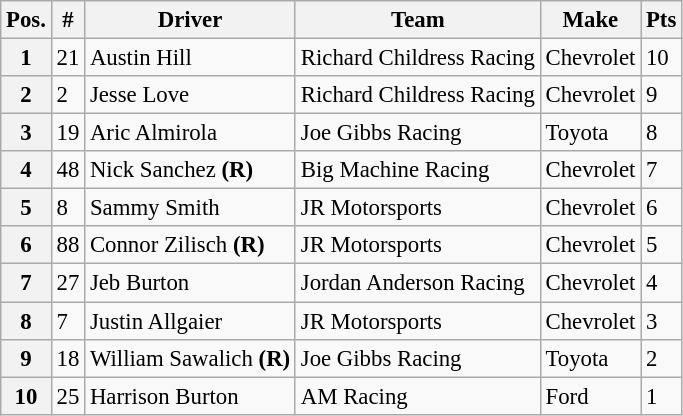<table class="wikitable" style="font-size:95%">
<tr>
<th>Pos.</th>
<th>#</th>
<th>Driver</th>
<th>Team</th>
<th>Make</th>
<th>Pts</th>
</tr>
<tr>
<th>1</th>
<td>21</td>
<td>Austin Hill</td>
<td>Richard Childress Racing</td>
<td>Chevrolet</td>
<td>10</td>
</tr>
<tr>
<th>2</th>
<td>2</td>
<td>Jesse Love</td>
<td>Richard Childress Racing</td>
<td>Chevrolet</td>
<td>9</td>
</tr>
<tr>
<th>3</th>
<td>19</td>
<td>Aric Almirola</td>
<td>Joe Gibbs Racing</td>
<td>Toyota</td>
<td>8</td>
</tr>
<tr>
<th>4</th>
<td>48</td>
<td>Nick Sanchez <strong>(R)</strong></td>
<td>Big Machine Racing</td>
<td>Chevrolet</td>
<td>7</td>
</tr>
<tr>
<th>5</th>
<td>8</td>
<td>Sammy Smith</td>
<td>JR Motorsports</td>
<td>Chevrolet</td>
<td>6</td>
</tr>
<tr>
<th>6</th>
<td>88</td>
<td>Connor Zilisch <strong>(R)</strong></td>
<td>JR Motorsports</td>
<td>Chevrolet</td>
<td>5</td>
</tr>
<tr>
<th>7</th>
<td>27</td>
<td>Jeb Burton</td>
<td>Jordan Anderson Racing</td>
<td>Chevrolet</td>
<td>4</td>
</tr>
<tr>
<th>8</th>
<td>7</td>
<td>Justin Allgaier</td>
<td>JR Motorsports</td>
<td>Chevrolet</td>
<td>3</td>
</tr>
<tr>
<th>9</th>
<td>18</td>
<td>William Sawalich <strong>(R)</strong></td>
<td>Joe Gibbs Racing</td>
<td>Toyota</td>
<td>2</td>
</tr>
<tr>
<th>10</th>
<td>25</td>
<td>Harrison Burton</td>
<td>AM Racing</td>
<td>Ford</td>
<td>1</td>
</tr>
</table>
